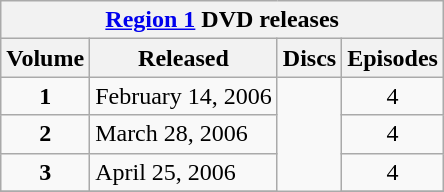<table class="wikitable">
<tr>
<th colspan="9"><a href='#'>Region 1</a> DVD releases</th>
</tr>
<tr>
<th>Volume</th>
<th>Released</th>
<th>Discs</th>
<th>Episodes</th>
</tr>
<tr>
<td align=center><strong>1</strong></td>
<td>February 14, 2006</td>
<td align=center rowspan="8"></td>
<td align=center>4</td>
</tr>
<tr>
<td align=center><strong>2</strong></td>
<td>March 28, 2006</td>
<td align=center>4</td>
</tr>
<tr>
<td align=center><strong>3</strong></td>
<td>April 25, 2006</td>
<td align=center>4</td>
</tr>
<tr>
</tr>
</table>
